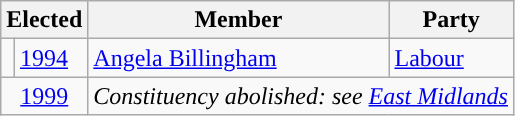<table class="wikitable">
<tr>
<th colspan = "2">Elected</th>
<th>Member</th>
<th>Party</th>
</tr>
<tr>
<td style="background-color: "></td>
<td><a href='#'>1994</a></td>
<td><a href='#'>Angela Billingham</a></td>
<td><a href='#'>Labour</a></td>
</tr>
<tr>
<td colspan="2" align="center"><a href='#'>1999</a></td>
<td colspan="2"><em>Constituency abolished: see <a href='#'>East Midlands</a></em></td>
</tr>
</table>
